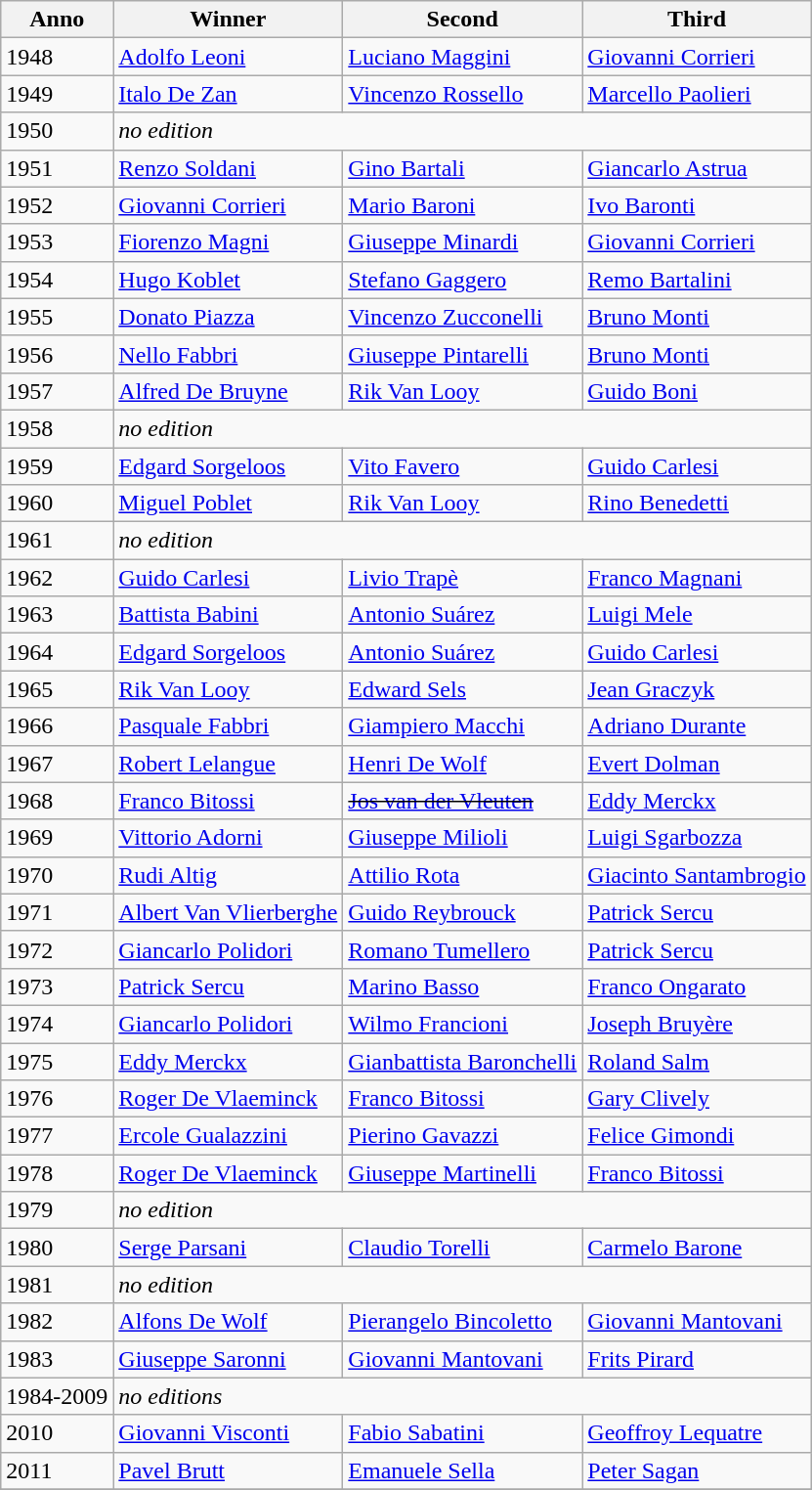<table class="wikitable">
<tr>
<th>Anno</th>
<th>Winner</th>
<th>Second</th>
<th>Third</th>
</tr>
<tr>
<td>1948</td>
<td> <a href='#'>Adolfo Leoni</a></td>
<td> <a href='#'>Luciano Maggini</a></td>
<td> <a href='#'>Giovanni Corrieri</a></td>
</tr>
<tr>
<td>1949</td>
<td> <a href='#'>Italo De Zan</a></td>
<td> <a href='#'>Vincenzo Rossello</a></td>
<td> <a href='#'>Marcello Paolieri</a></td>
</tr>
<tr>
<td>1950</td>
<td colspan="3"><em>no edition</em></td>
</tr>
<tr>
<td>1951</td>
<td> <a href='#'>Renzo Soldani</a></td>
<td> <a href='#'>Gino Bartali</a></td>
<td> <a href='#'>Giancarlo Astrua</a></td>
</tr>
<tr>
<td>1952</td>
<td> <a href='#'>Giovanni Corrieri</a></td>
<td> <a href='#'>Mario Baroni</a></td>
<td> <a href='#'>Ivo Baronti</a></td>
</tr>
<tr>
<td>1953</td>
<td> <a href='#'>Fiorenzo Magni</a></td>
<td> <a href='#'>Giuseppe Minardi</a></td>
<td> <a href='#'>Giovanni Corrieri</a></td>
</tr>
<tr>
<td>1954</td>
<td> <a href='#'>Hugo Koblet</a></td>
<td> <a href='#'>Stefano Gaggero</a></td>
<td> <a href='#'>Remo Bartalini</a></td>
</tr>
<tr>
<td>1955</td>
<td> <a href='#'>Donato Piazza</a></td>
<td> <a href='#'>Vincenzo Zucconelli</a></td>
<td> <a href='#'>Bruno Monti</a></td>
</tr>
<tr>
<td>1956</td>
<td> <a href='#'>Nello Fabbri</a></td>
<td> <a href='#'>Giuseppe Pintarelli</a></td>
<td> <a href='#'>Bruno Monti</a></td>
</tr>
<tr>
<td>1957</td>
<td> <a href='#'>Alfred De Bruyne</a></td>
<td> <a href='#'>Rik Van Looy</a></td>
<td> <a href='#'>Guido Boni</a></td>
</tr>
<tr>
<td>1958</td>
<td colspan="3"><em>no edition</em></td>
</tr>
<tr>
<td>1959</td>
<td> <a href='#'>Edgard Sorgeloos</a></td>
<td> <a href='#'>Vito Favero</a></td>
<td> <a href='#'>Guido Carlesi</a></td>
</tr>
<tr>
<td>1960</td>
<td> <a href='#'>Miguel Poblet</a></td>
<td> <a href='#'>Rik Van Looy</a></td>
<td> <a href='#'>Rino Benedetti</a></td>
</tr>
<tr>
<td>1961</td>
<td colspan="3"><em>no edition</em></td>
</tr>
<tr>
<td>1962</td>
<td> <a href='#'>Guido Carlesi</a></td>
<td> <a href='#'>Livio Trapè</a></td>
<td> <a href='#'>Franco Magnani</a></td>
</tr>
<tr>
<td>1963</td>
<td> <a href='#'>Battista Babini</a></td>
<td> <a href='#'>Antonio Suárez</a></td>
<td> <a href='#'>Luigi Mele</a></td>
</tr>
<tr>
<td>1964</td>
<td> <a href='#'>Edgard Sorgeloos</a></td>
<td> <a href='#'>Antonio Suárez</a></td>
<td> <a href='#'>Guido Carlesi</a></td>
</tr>
<tr>
<td>1965</td>
<td> <a href='#'>Rik Van Looy</a></td>
<td> <a href='#'>Edward Sels</a></td>
<td> <a href='#'>Jean Graczyk</a></td>
</tr>
<tr>
<td>1966</td>
<td> <a href='#'>Pasquale Fabbri</a></td>
<td> <a href='#'>Giampiero Macchi</a></td>
<td> <a href='#'>Adriano Durante</a></td>
</tr>
<tr>
<td>1967</td>
<td> <a href='#'>Robert Lelangue</a></td>
<td> <a href='#'>Henri De Wolf</a></td>
<td> <a href='#'>Evert Dolman</a></td>
</tr>
<tr>
<td>1968</td>
<td> <a href='#'>Franco Bitossi</a></td>
<td> <s><a href='#'>Jos van der Vleuten</a></s></td>
<td> <a href='#'>Eddy Merckx</a></td>
</tr>
<tr>
<td>1969</td>
<td> <a href='#'>Vittorio Adorni</a></td>
<td> <a href='#'>Giuseppe Milioli</a></td>
<td> <a href='#'>Luigi Sgarbozza</a></td>
</tr>
<tr>
<td>1970</td>
<td> <a href='#'>Rudi Altig</a></td>
<td> <a href='#'>Attilio Rota</a></td>
<td> <a href='#'>Giacinto Santambrogio</a></td>
</tr>
<tr>
<td>1971</td>
<td> <a href='#'>Albert Van Vlierberghe</a></td>
<td> <a href='#'>Guido Reybrouck</a></td>
<td> <a href='#'>Patrick Sercu</a></td>
</tr>
<tr>
<td>1972</td>
<td> <a href='#'>Giancarlo Polidori</a></td>
<td> <a href='#'>Romano Tumellero</a></td>
<td> <a href='#'>Patrick Sercu</a></td>
</tr>
<tr>
<td>1973</td>
<td> <a href='#'>Patrick Sercu</a></td>
<td> <a href='#'>Marino Basso</a></td>
<td> <a href='#'>Franco Ongarato</a></td>
</tr>
<tr>
<td>1974</td>
<td> <a href='#'>Giancarlo Polidori</a></td>
<td> <a href='#'>Wilmo Francioni</a></td>
<td> <a href='#'>Joseph Bruyère</a></td>
</tr>
<tr>
<td>1975</td>
<td> <a href='#'>Eddy Merckx</a></td>
<td> <a href='#'>Gianbattista Baronchelli</a></td>
<td> <a href='#'>Roland Salm</a></td>
</tr>
<tr>
<td>1976</td>
<td> <a href='#'>Roger De Vlaeminck</a></td>
<td> <a href='#'>Franco Bitossi</a></td>
<td> <a href='#'>Gary Clively</a></td>
</tr>
<tr>
<td>1977</td>
<td> <a href='#'>Ercole Gualazzini</a></td>
<td> <a href='#'>Pierino Gavazzi</a></td>
<td> <a href='#'>Felice Gimondi</a></td>
</tr>
<tr>
<td>1978</td>
<td> <a href='#'>Roger De Vlaeminck</a></td>
<td> <a href='#'>Giuseppe Martinelli</a></td>
<td> <a href='#'>Franco Bitossi</a></td>
</tr>
<tr>
<td>1979</td>
<td colspan="3"><em>no edition</em></td>
</tr>
<tr>
<td>1980</td>
<td> <a href='#'>Serge Parsani</a></td>
<td> <a href='#'>Claudio Torelli</a></td>
<td> <a href='#'>Carmelo Barone</a></td>
</tr>
<tr>
<td>1981</td>
<td colspan="3"><em>no edition</em></td>
</tr>
<tr>
<td>1982</td>
<td> <a href='#'>Alfons De Wolf</a></td>
<td> <a href='#'>Pierangelo Bincoletto</a></td>
<td> <a href='#'>Giovanni Mantovani</a></td>
</tr>
<tr>
<td>1983</td>
<td> <a href='#'>Giuseppe Saronni</a></td>
<td> <a href='#'>Giovanni Mantovani</a></td>
<td> <a href='#'>Frits Pirard</a></td>
</tr>
<tr>
<td>1984-2009</td>
<td colspan="3"><em>no editions</em></td>
</tr>
<tr>
<td>2010</td>
<td> <a href='#'>Giovanni Visconti</a></td>
<td> <a href='#'>Fabio Sabatini</a></td>
<td> <a href='#'>Geoffroy Lequatre</a></td>
</tr>
<tr>
<td>2011</td>
<td> <a href='#'>Pavel Brutt</a></td>
<td> <a href='#'>Emanuele Sella</a></td>
<td> <a href='#'>Peter Sagan</a></td>
</tr>
<tr>
</tr>
</table>
